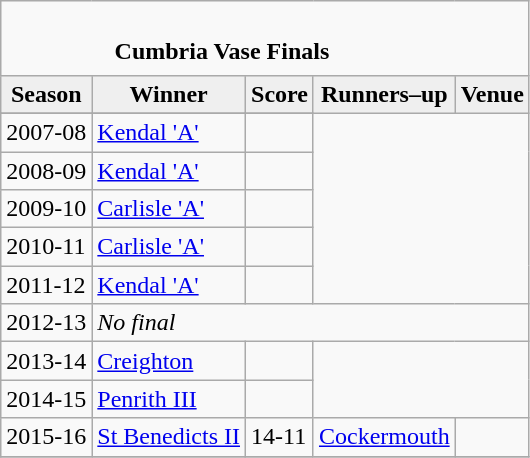<table class="wikitable" style="text-align: left;">
<tr>
<td colspan="5" cellpadding="0" cellspacing="0"><br><table border="0" style="width:100%;" cellpadding="0" cellspacing="0">
<tr>
<td style="width:20%; border:0;"></td>
<td style="border:0;"><strong>Cumbria Vase Finals</strong></td>
<td style="width:20%; border:0;"></td>
</tr>
</table>
</td>
</tr>
<tr>
<th style="background:#efefef;">Season</th>
<th style="background:#efefef">Winner</th>
<th style="background:#efefef">Score</th>
<th style="background:#efefef;">Runners–up</th>
<th style="background:#efefef;">Venue</th>
</tr>
<tr align=left>
</tr>
<tr>
<td>2007-08</td>
<td><a href='#'>Kendal 'A'</a></td>
<td></td>
</tr>
<tr>
<td>2008-09</td>
<td><a href='#'>Kendal 'A'</a></td>
<td></td>
</tr>
<tr>
<td>2009-10</td>
<td><a href='#'>Carlisle 'A'</a></td>
<td></td>
</tr>
<tr>
<td>2010-11</td>
<td><a href='#'>Carlisle 'A'</a></td>
<td></td>
</tr>
<tr>
<td>2011-12</td>
<td><a href='#'>Kendal 'A'</a></td>
<td></td>
</tr>
<tr>
<td>2012-13</td>
<td Colspan="4"><em>No final</em></td>
</tr>
<tr>
<td>2013-14</td>
<td><a href='#'>Creighton</a></td>
<td></td>
</tr>
<tr>
<td>2014-15</td>
<td><a href='#'>Penrith III</a></td>
<td></td>
</tr>
<tr>
<td>2015-16</td>
<td><a href='#'>St Benedicts II</a></td>
<td>14-11</td>
<td><a href='#'>Cockermouth</a></td>
<td></td>
</tr>
<tr>
</tr>
</table>
